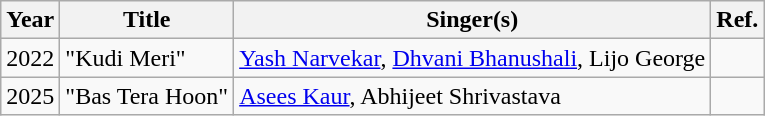<table class="wikitable sortable plainrowable">
<tr>
<th>Year</th>
<th>Title</th>
<th>Singer(s)</th>
<th class="unsortable">Ref.</th>
</tr>
<tr>
<td>2022</td>
<td>"Kudi Meri"</td>
<td><a href='#'>Yash Narvekar</a>, <a href='#'>Dhvani Bhanushali</a>, Lijo George</td>
<td></td>
</tr>
<tr>
<td>2025</td>
<td>"Bas Tera Hoon"</td>
<td><a href='#'>Asees Kaur</a>, Abhijeet Shrivastava</td>
<td></td>
</tr>
</table>
